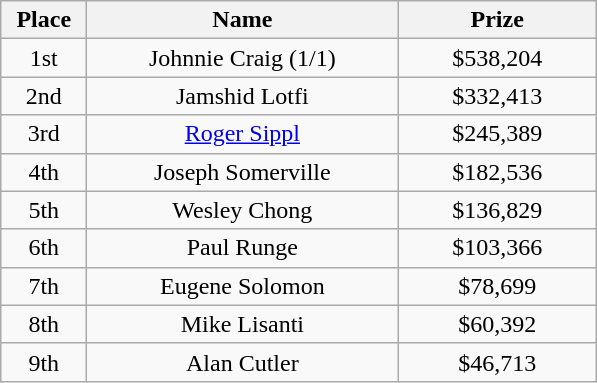<table class="wikitable">
<tr>
<th width="50">Place</th>
<th width="200">Name</th>
<th width="125">Prize</th>
</tr>
<tr>
<td align = "center">1st</td>
<td align = "center">Johnnie Craig (1/1)</td>
<td align = "center">$538,204</td>
</tr>
<tr>
<td align = "center">2nd</td>
<td align = "center">Jamshid Lotfi</td>
<td align = "center">$332,413</td>
</tr>
<tr>
<td align = "center">3rd</td>
<td align = "center"><a href='#'>Roger Sippl</a></td>
<td align = "center">$245,389</td>
</tr>
<tr>
<td align = "center">4th</td>
<td align = "center">Joseph Somerville</td>
<td align = "center">$182,536</td>
</tr>
<tr>
<td align = "center">5th</td>
<td align = "center">Wesley Chong</td>
<td align = "center">$136,829</td>
</tr>
<tr>
<td align = "center">6th</td>
<td align = "center">Paul Runge</td>
<td align = "center">$103,366</td>
</tr>
<tr>
<td align = "center">7th</td>
<td align = "center">Eugene Solomon</td>
<td align = "center">$78,699</td>
</tr>
<tr>
<td align = "center">8th</td>
<td align = "center">Mike Lisanti</td>
<td align = "center">$60,392</td>
</tr>
<tr>
<td align = "center">9th</td>
<td align = "center">Alan Cutler</td>
<td align = "center">$46,713</td>
</tr>
</table>
